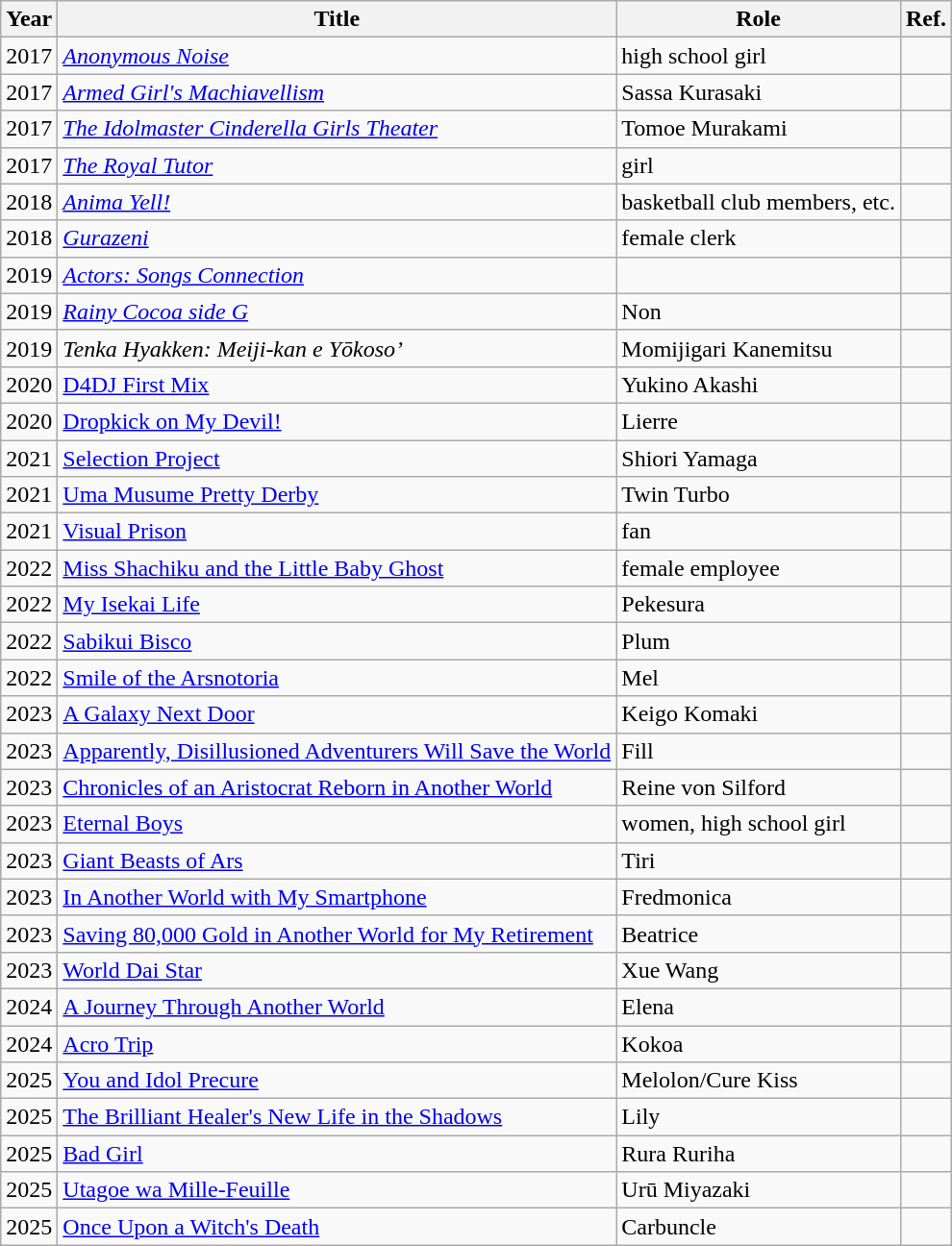<table class="wikitable sortable plainrowheaders">
<tr>
<th scope="col">Year</th>
<th scope="col">Title</th>
<th scope="col">Role</th>
<th scope="col" class="unsortable">Ref.</th>
</tr>
<tr>
<td>2017</td>
<td><em><a href='#'>Anonymous Noise</a></em></td>
<td>high school girl</td>
<td></td>
</tr>
<tr>
<td>2017</td>
<td><em><a href='#'>Armed Girl's Machiavellism</a></em></td>
<td>Sassa Kurasaki</td>
<td></td>
</tr>
<tr>
<td>2017</td>
<td><em><a href='#'>The Idolmaster Cinderella Girls Theater</a></em></td>
<td>Tomoe Murakami</td>
<td></td>
</tr>
<tr>
<td>2017</td>
<td><em><a href='#'>The Royal Tutor</a></em></td>
<td>girl</td>
<td></td>
</tr>
<tr>
<td>2018</td>
<td><em><a href='#'>Anima Yell!</a></em></td>
<td>basketball club members, etc.</td>
<td></td>
</tr>
<tr>
<td>2018</td>
<td><em><a href='#'>Gurazeni</a></em></td>
<td>female clerk</td>
<td></td>
</tr>
<tr>
<td>2019</td>
<td><em><a href='#'>Actors: Songs Connection</a></em></td>
<td></td>
<td></td>
</tr>
<tr>
<td>2019</td>
<td><em><a href='#'>Rainy Cocoa side G</a></em></td>
<td>Non</td>
<td></td>
</tr>
<tr>
<td>2019</td>
<td><em>Tenka Hyakken: Meiji-kan e Yōkoso’</td>
<td>Momijigari Kanemitsu</td>
<td></td>
</tr>
<tr>
<td>2020</td>
<td></em><a href='#'>D4DJ First Mix</a><em></td>
<td>Yukino Akashi</td>
<td></td>
</tr>
<tr>
<td>2020</td>
<td></em><a href='#'>Dropkick on My Devil!</a><em></td>
<td>Lierre</td>
<td></td>
</tr>
<tr>
<td>2021</td>
<td></em><a href='#'>Selection Project</a><em></td>
<td>Shiori Yamaga</td>
<td></td>
</tr>
<tr>
<td>2021</td>
<td></em><a href='#'>Uma Musume Pretty Derby</a><em></td>
<td>Twin Turbo</td>
<td></td>
</tr>
<tr>
<td>2021</td>
<td></em><a href='#'>Visual Prison</a><em></td>
<td>fan</td>
<td></td>
</tr>
<tr>
<td>2022</td>
<td></em><a href='#'>Miss Shachiku and the Little Baby Ghost</a><em></td>
<td>female employee</td>
<td></td>
</tr>
<tr>
<td>2022</td>
<td></em><a href='#'>My Isekai Life</a><em></td>
<td>Pekesura</td>
<td></td>
</tr>
<tr>
<td>2022</td>
<td></em><a href='#'>Sabikui Bisco</a><em></td>
<td>Plum</td>
<td></td>
</tr>
<tr>
<td>2022</td>
<td></em><a href='#'>Smile of the Arsnotoria</a><em></td>
<td>Mel</td>
<td></td>
</tr>
<tr>
<td>2023</td>
<td></em><a href='#'>A Galaxy Next Door</a><em></td>
<td>Keigo Komaki</td>
<td></td>
</tr>
<tr>
<td>2023</td>
<td></em><a href='#'>Apparently, Disillusioned Adventurers Will Save the World</a><em></td>
<td>Fill</td>
<td></td>
</tr>
<tr>
<td>2023</td>
<td></em><a href='#'>Chronicles of an Aristocrat Reborn in Another World</a><em></td>
<td>Reine von Silford</td>
<td></td>
</tr>
<tr>
<td>2023</td>
<td></em><a href='#'>Eternal Boys</a><em></td>
<td>women, high school girl</td>
<td></td>
</tr>
<tr>
<td>2023</td>
<td></em><a href='#'>Giant Beasts of Ars</a><em></td>
<td>Tiri</td>
<td></td>
</tr>
<tr>
<td>2023</td>
<td></em><a href='#'>In Another World with My Smartphone</a><em></td>
<td>Fredmonica</td>
<td></td>
</tr>
<tr>
<td>2023</td>
<td></em><a href='#'>Saving 80,000 Gold in Another World for My Retirement</a><em></td>
<td>Beatrice</td>
<td></td>
</tr>
<tr>
<td>2023</td>
<td></em><a href='#'>World Dai Star</a><em></td>
<td>Xue Wang</td>
<td></td>
</tr>
<tr>
<td>2024</td>
<td></em><a href='#'>A Journey Through Another World</a><em></td>
<td>Elena</td>
<td></td>
</tr>
<tr>
<td>2024</td>
<td></em><a href='#'>Acro Trip</a><em></td>
<td>Kokoa</td>
<td></td>
</tr>
<tr>
<td>2025</td>
<td></em><a href='#'>You and Idol Precure</a><em></td>
<td>Melolon/Cure Kiss</td>
<td></td>
</tr>
<tr>
<td>2025</td>
<td></em><a href='#'>The Brilliant Healer's New Life in the Shadows</a><em></td>
<td>Lily</td>
<td></td>
</tr>
<tr>
<td>2025</td>
<td></em><a href='#'>Bad Girl</a><em></td>
<td>Rura Ruriha</td>
<td></td>
</tr>
<tr>
<td>2025</td>
<td></em><a href='#'>Utagoe wa Mille-Feuille</a><em></td>
<td>Urū Miyazaki</td>
<td></td>
</tr>
<tr>
<td>2025</td>
<td></em><a href='#'>Once Upon a Witch's Death</a><em></td>
<td>Carbuncle</td>
<td></td>
</tr>
</table>
